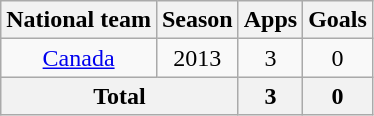<table class="wikitable" style="text-align:center">
<tr>
<th>National team</th>
<th>Season</th>
<th>Apps</th>
<th>Goals</th>
</tr>
<tr>
<td rowspan="1"><a href='#'>Canada</a></td>
<td>2013</td>
<td>3</td>
<td>0</td>
</tr>
<tr>
<th colspan=2>Total</th>
<th>3</th>
<th>0</th>
</tr>
</table>
